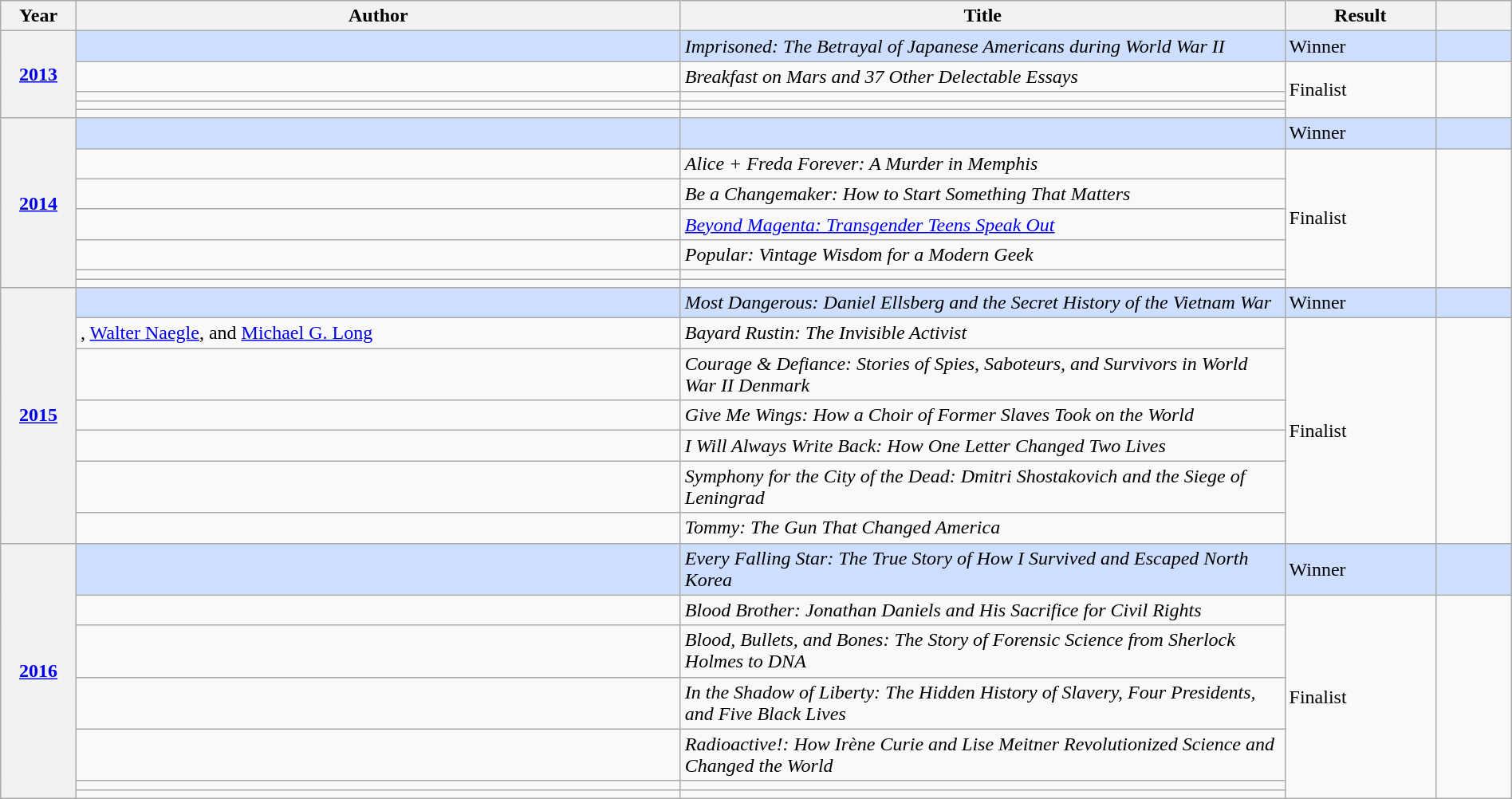<table class="wikitable sortable mw-collapsible" width="100%">
<tr>
<th scope=col width="5%">Year</th>
<th scope=col width="40%">Author</th>
<th scope=col width="40%">Title</th>
<th scope=col width="10%">Result</th>
<th scope=col width="5%" class="unsortable"></th>
</tr>
<tr style="background:#cddeff">
<th scope=row rowspan="5"><a href='#'>2013</a></th>
<td></td>
<td><em>Imprisoned: The Betrayal of Japanese Americans during World War II</em></td>
<td>Winner</td>
<td></td>
</tr>
<tr>
<td></td>
<td><em>Breakfast on Mars and 37 Other Delectable Essays</em></td>
<td rowspan="4">Finalist</td>
<td rowspan="4"></td>
</tr>
<tr>
<td></td>
<td></td>
</tr>
<tr>
<td></td>
<td></td>
</tr>
<tr>
<td></td>
<td></td>
</tr>
<tr style="background:#cddeff">
<th scope=row rowspan="7"><a href='#'>2014</a></th>
<td></td>
<td><em></em></td>
<td>Winner</td>
<td></td>
</tr>
<tr>
<td></td>
<td><em>Alice + Freda Forever: A Murder in Memphis</em></td>
<td rowspan="6">Finalist</td>
<td rowspan="6"></td>
</tr>
<tr>
<td></td>
<td><em>Be a Changemaker: How to Start Something That Matters</em></td>
</tr>
<tr>
<td></td>
<td><em><a href='#'>Beyond Magenta: Transgender Teens Speak Out</a></em></td>
</tr>
<tr>
<td></td>
<td><em>Popular: Vintage Wisdom for a Modern Geek</em></td>
</tr>
<tr>
<td></td>
<td><em></em></td>
</tr>
<tr>
<td></td>
<td><em></em></td>
</tr>
<tr style="background:#cddeff">
<th scope=row rowspan="7"><a href='#'>2015</a></th>
<td></td>
<td><em>Most Dangerous: Daniel Ellsberg and the Secret History of the Vietnam War</em></td>
<td>Winner</td>
<td></td>
</tr>
<tr>
<td>, <a href='#'>Walter Naegle</a>, and <a href='#'>Michael G. Long</a></td>
<td><em>Bayard Rustin: The Invisible Activist</em></td>
<td rowspan="6">Finalist</td>
<td rowspan="6"></td>
</tr>
<tr>
<td></td>
<td><em>Courage & Defiance: Stories of Spies, Saboteurs, and Survivors in World War II Denmark</em></td>
</tr>
<tr>
<td></td>
<td><em>Give Me Wings: How a Choir of Former Slaves Took on the World</em></td>
</tr>
<tr>
<td></td>
<td><em>I Will Always Write Back: How One Letter Changed Two Lives</em></td>
</tr>
<tr>
<td></td>
<td><em>Symphony for the City of the Dead: Dmitri Shostakovich and the Siege of Leningrad</em></td>
</tr>
<tr>
<td></td>
<td><em>Tommy: The Gun That Changed America</em></td>
</tr>
<tr style="background:#cddeff">
<th scope=row rowspan="7"><a href='#'>2016</a></th>
<td></td>
<td><em>Every Falling Star: The True Story of How I Survived and Escaped North Korea</em></td>
<td>Winner</td>
<td></td>
</tr>
<tr>
<td></td>
<td><em>Blood Brother: Jonathan Daniels and His Sacrifice for Civil Rights</em></td>
<td rowspan="6">Finalist</td>
<td rowspan="6"></td>
</tr>
<tr>
<td></td>
<td><em>Blood, Bullets, and Bones: The Story of Forensic Science from Sherlock Holmes to DNA</em></td>
</tr>
<tr>
<td></td>
<td><em>In the Shadow of Liberty: The Hidden History of Slavery, Four Presidents, and Five Black Lives</em></td>
</tr>
<tr>
<td></td>
<td><em>Radioactive!: How Irène Curie and Lise Meitner Revolutionized Science and Changed the World</em></td>
</tr>
<tr>
<td></td>
<td></td>
</tr>
<tr>
<td></td>
<td></td>
</tr>
</table>
